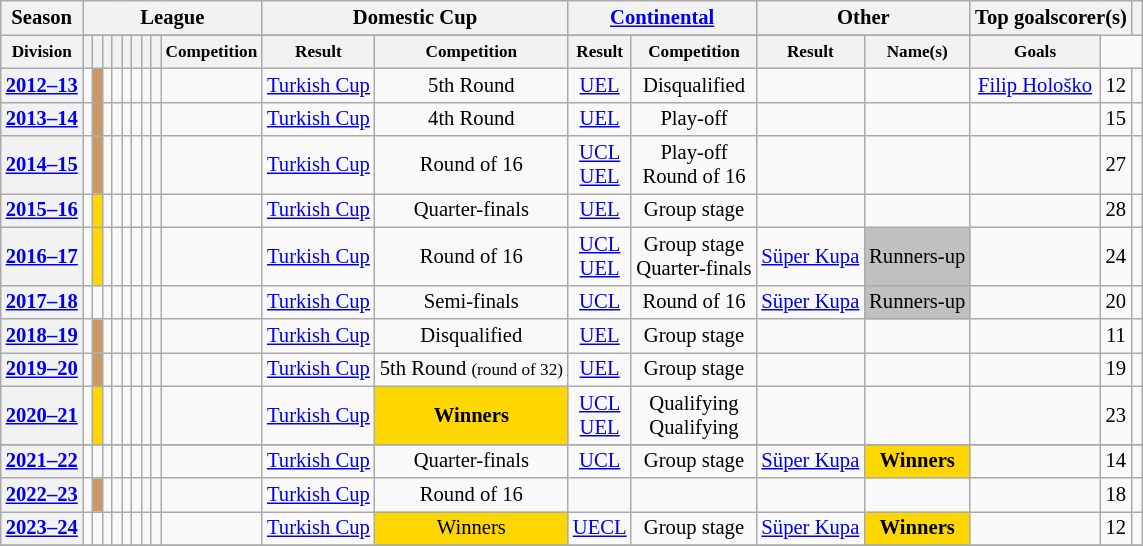<table class="wikitable mw-collapsible" style="text-align:center;font-size:86%;">
<tr>
<th rowspan="2" scope="col">Season</th>
<th colspan="9">League</th>
<th colspan="2">Domestic Cup</th>
<th colspan="2"><a href='#'>Continental</a></th>
<th colspan="2">Other</th>
<th colspan="2" scope="col">Top goalscorer(s)</th>
<th rowspan="2" scope="col"><small></small></th>
</tr>
<tr class="unsortable">
</tr>
<tr>
<th><small>Division</small></th>
<th><small></small></th>
<th><small></small></th>
<th><small></small></th>
<th><small></small></th>
<th><small></small></th>
<th><small></small></th>
<th><small></small></th>
<th><small></small></th>
<th><small>Competition</small></th>
<th><small>Result</small></th>
<th><small>Competition</small></th>
<th><small>Result</small></th>
<th><small>Competition</small></th>
<th><small>Result</small></th>
<th><small>Name(s)</small></th>
<th><small>Goals</small></th>
</tr>
<tr>
<th scope="row"><a href='#'>2012–13</a></th>
<td></td>
<td style="background:#c96;"><strong></strong></td>
<td></td>
<td></td>
<td></td>
<td></td>
<td></td>
<td></td>
<td></td>
<td><a href='#'>Turkish Cup</a></td>
<td>5th Round</td>
<td><a href='#'>UEL</a></td>
<td>Disqualified</td>
<td></td>
<td></td>
<td><a href='#'>Filip Hološko</a></td>
<td>12</td>
<td></td>
</tr>
<tr>
<th scope="row"><a href='#'>2013–14</a></th>
<td></td>
<td style="background:#c96;"><strong></strong></td>
<td></td>
<td></td>
<td></td>
<td></td>
<td></td>
<td></td>
<td></td>
<td><a href='#'>Turkish Cup</a></td>
<td>4th Round</td>
<td><a href='#'>UEL</a></td>
<td>Play-off</td>
<td></td>
<td></td>
<td></td>
<td>15</td>
<td></td>
</tr>
<tr>
<th scope="row"><a href='#'>2014–15</a></th>
<td></td>
<td style="background:#c96;"><strong></strong></td>
<td></td>
<td></td>
<td></td>
<td></td>
<td></td>
<td></td>
<td></td>
<td><a href='#'>Turkish Cup</a></td>
<td>Round of 16</td>
<td><a href='#'>UCL</a><br><a href='#'>UEL</a></td>
<td>Play-off<br>Round of 16</td>
<td></td>
<td></td>
<td></td>
<td>27</td>
<td></td>
</tr>
<tr>
<th scope="row"><a href='#'>2015–16</a></th>
<td></td>
<td bgcolor=gold><strong></strong></td>
<td></td>
<td></td>
<td></td>
<td></td>
<td></td>
<td></td>
<td></td>
<td><a href='#'>Turkish Cup</a></td>
<td>Quarter-finals</td>
<td><a href='#'>UEL</a></td>
<td>Group stage</td>
<td></td>
<td></td>
<td></td>
<td>28</td>
<td></td>
</tr>
<tr>
<th scope="row"><a href='#'>2016–17</a></th>
<td></td>
<td bgcolor=gold><strong></strong></td>
<td></td>
<td></td>
<td></td>
<td></td>
<td></td>
<td></td>
<td></td>
<td><a href='#'>Turkish Cup</a></td>
<td>Round of 16</td>
<td><a href='#'>UCL</a><br><a href='#'>UEL</a></td>
<td>Group stage<br>Quarter-finals</td>
<td><a href='#'>Süper Kupa</a></td>
<td bgcolor=silver>Runners-up</td>
<td></td>
<td>24</td>
<td></td>
</tr>
<tr>
<th scope="row"><a href='#'>2017–18</a></th>
<td></td>
<td><strong></strong></td>
<td></td>
<td></td>
<td></td>
<td></td>
<td></td>
<td></td>
<td></td>
<td><a href='#'>Turkish Cup</a></td>
<td>Semi-finals</td>
<td><a href='#'>UCL</a></td>
<td>Round of 16</td>
<td><a href='#'>Süper Kupa</a></td>
<td bgcolor=silver>Runners-up</td>
<td></td>
<td>20</td>
<td></td>
</tr>
<tr>
<th scope="row"><a href='#'>2018–19</a></th>
<td></td>
<td style="background:#c96;"><strong></strong></td>
<td></td>
<td></td>
<td></td>
<td></td>
<td></td>
<td></td>
<td></td>
<td><a href='#'>Turkish Cup</a></td>
<td>Disqualified</td>
<td><a href='#'>UEL</a></td>
<td>Group stage</td>
<td></td>
<td></td>
<td></td>
<td>11</td>
<td></td>
</tr>
<tr>
<th scope="row"><a href='#'>2019–20</a></th>
<td></td>
<td style="background:#c96;"><strong></strong></td>
<td></td>
<td></td>
<td></td>
<td></td>
<td></td>
<td></td>
<td></td>
<td><a href='#'>Turkish Cup</a></td>
<td>5th Round <small>(round of 32)</small></td>
<td><a href='#'>UEL</a></td>
<td>Group stage</td>
<td></td>
<td></td>
<td></td>
<td>19</td>
<td></td>
</tr>
<tr>
<th scope="row"><a href='#'>2020–21</a></th>
<td></td>
<td bgcolor=gold><strong></strong></td>
<td></td>
<td></td>
<td></td>
<td></td>
<td></td>
<td></td>
<td></td>
<td><a href='#'>Turkish Cup</a></td>
<td bgcolor=gold><strong>Winners</strong></td>
<td><a href='#'>UCL</a><br><a href='#'>UEL</a></td>
<td>Qualifying<br>Qualifying</td>
<td></td>
<td></td>
<td></td>
<td>23</td>
<td></td>
</tr>
<tr>
</tr>
<tr>
<th scope="row"><a href='#'>2021–22</a></th>
<td></td>
<td><strong></strong></td>
<td></td>
<td></td>
<td></td>
<td></td>
<td></td>
<td></td>
<td></td>
<td><a href='#'>Turkish Cup</a></td>
<td>Quarter-finals</td>
<td><a href='#'>UCL</a></td>
<td>Group stage</td>
<td><a href='#'>Süper Kupa</a></td>
<td bgcolor=gold><strong>Winners</strong></td>
<td></td>
<td>14</td>
<td></td>
</tr>
<tr>
<th scope="row"><a href='#'>2022–23</a></th>
<td></td>
<td style="background:#c96;"><strong></strong></td>
<td></td>
<td></td>
<td></td>
<td></td>
<td></td>
<td></td>
<td></td>
<td><a href='#'>Turkish Cup</a></td>
<td>Round of 16</td>
<td></td>
<td></td>
<td></td>
<td></td>
<td></td>
<td>18</td>
<td></td>
</tr>
<tr>
<th scope="row"><a href='#'>2023–24</a></th>
<td></td>
<td><strong></strong></td>
<td></td>
<td></td>
<td></td>
<td></td>
<td></td>
<td></td>
<td></td>
<td><a href='#'>Turkish Cup</a></td>
<td bgcolor=gold>Winners</td>
<td><a href='#'>UECL</a></td>
<td>Group stage</td>
<td><a href='#'>Süper Kupa</a></td>
<td bgcolor=gold><strong>Winners</strong></td>
<td><br></td>
<td>12</td>
<td></td>
</tr>
<tr>
</tr>
</table>
